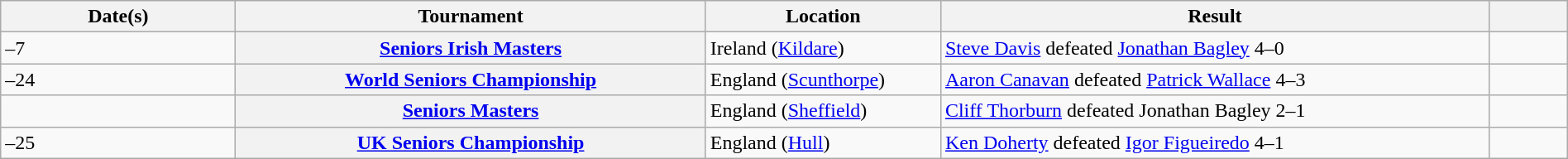<table class="sortable wikitable plainrowheaders" style="width:100%; margin:1em auto 1em auto;">
<tr>
<th scope="col" style="width: 15%;">Date(s)</th>
<th scope="col" style="width: 30%;">Tournament</th>
<th scope="col" style="width: 15%;">Location</th>
<th scope="col" class="unsortable" style="width: 35%;">Result</th>
<th scope="col" class="unsortable" style="width: 5%;"></th>
</tr>
<tr>
<td>–7</td>
<th scope="row"><a href='#'>Seniors Irish Masters</a></th>
<td>Ireland (<a href='#'>Kildare</a>)</td>
<td><a href='#'>Steve Davis</a> defeated <a href='#'>Jonathan Bagley</a> 4–0</td>
<td style="text-align:center;"></td>
</tr>
<tr>
<td>–24</td>
<th scope="row"><a href='#'>World Seniors Championship</a></th>
<td>England (<a href='#'>Scunthorpe</a>)</td>
<td><a href='#'>Aaron Canavan</a> defeated <a href='#'>Patrick Wallace</a> 4–3</td>
<td style="text-align:center;"></td>
</tr>
<tr>
<td></td>
<th scope="row"><a href='#'>Seniors Masters</a></th>
<td>England (<a href='#'>Sheffield</a>)</td>
<td><a href='#'>Cliff Thorburn</a> defeated Jonathan Bagley 2–1</td>
<td style="text-align:center;"></td>
</tr>
<tr>
<td>–25</td>
<th scope="row"><a href='#'>UK Seniors Championship</a></th>
<td>England (<a href='#'>Hull</a>)</td>
<td><a href='#'>Ken Doherty</a> defeated <a href='#'>Igor Figueiredo</a> 4–1</td>
<td style="text-align:center;"></td>
</tr>
</table>
